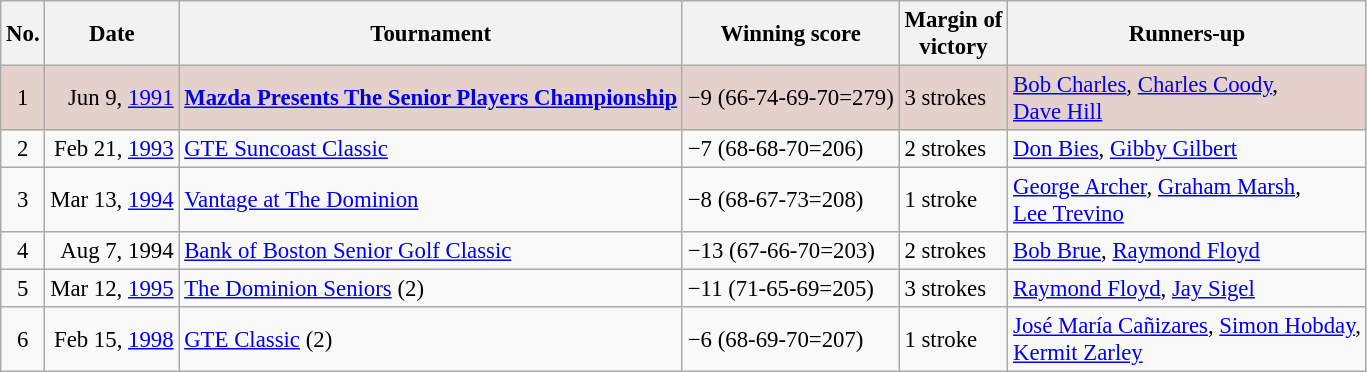<table class="wikitable" style="font-size:95%;">
<tr>
<th>No.</th>
<th>Date</th>
<th>Tournament</th>
<th>Winning score</th>
<th>Margin of<br>victory</th>
<th>Runners-up</th>
</tr>
<tr style="background:#e5d1cb;">
<td align=center>1</td>
<td align=right>Jun 9, <a href='#'>1991</a></td>
<td><strong><a href='#'>Mazda Presents The Senior Players Championship</a></strong></td>
<td>−9 (66-74-69-70=279)</td>
<td>3 strokes</td>
<td> <a href='#'>Bob Charles</a>,  <a href='#'>Charles Coody</a>,<br> <a href='#'>Dave Hill</a></td>
</tr>
<tr>
<td align=center>2</td>
<td align=right>Feb 21, <a href='#'>1993</a></td>
<td><a href='#'>GTE Suncoast Classic</a></td>
<td>−7 (68-68-70=206)</td>
<td>2 strokes</td>
<td> <a href='#'>Don Bies</a>,  <a href='#'>Gibby Gilbert</a></td>
</tr>
<tr>
<td align=center>3</td>
<td align=right>Mar 13, <a href='#'>1994</a></td>
<td><a href='#'>Vantage at The Dominion</a></td>
<td>−8 (68-67-73=208)</td>
<td>1 stroke</td>
<td> <a href='#'>George Archer</a>,  <a href='#'>Graham Marsh</a>,<br> <a href='#'>Lee Trevino</a></td>
</tr>
<tr>
<td align=center>4</td>
<td align=right>Aug 7, 1994</td>
<td><a href='#'>Bank of Boston Senior Golf Classic</a></td>
<td>−13 (67-66-70=203)</td>
<td>2 strokes</td>
<td> <a href='#'>Bob Brue</a>,  <a href='#'>Raymond Floyd</a></td>
</tr>
<tr>
<td align=center>5</td>
<td align=right>Mar 12, <a href='#'>1995</a></td>
<td><a href='#'>The Dominion Seniors</a> (2)</td>
<td>−11 (71-65-69=205)</td>
<td>3 strokes</td>
<td> <a href='#'>Raymond Floyd</a>,  <a href='#'>Jay Sigel</a></td>
</tr>
<tr>
<td align=center>6</td>
<td align=right>Feb 15, <a href='#'>1998</a></td>
<td><a href='#'>GTE Classic</a> (2)</td>
<td>−6 (68-69-70=207)</td>
<td>1 stroke</td>
<td> <a href='#'>José María Cañizares</a>,  <a href='#'>Simon Hobday</a>,<br> <a href='#'>Kermit Zarley</a></td>
</tr>
</table>
